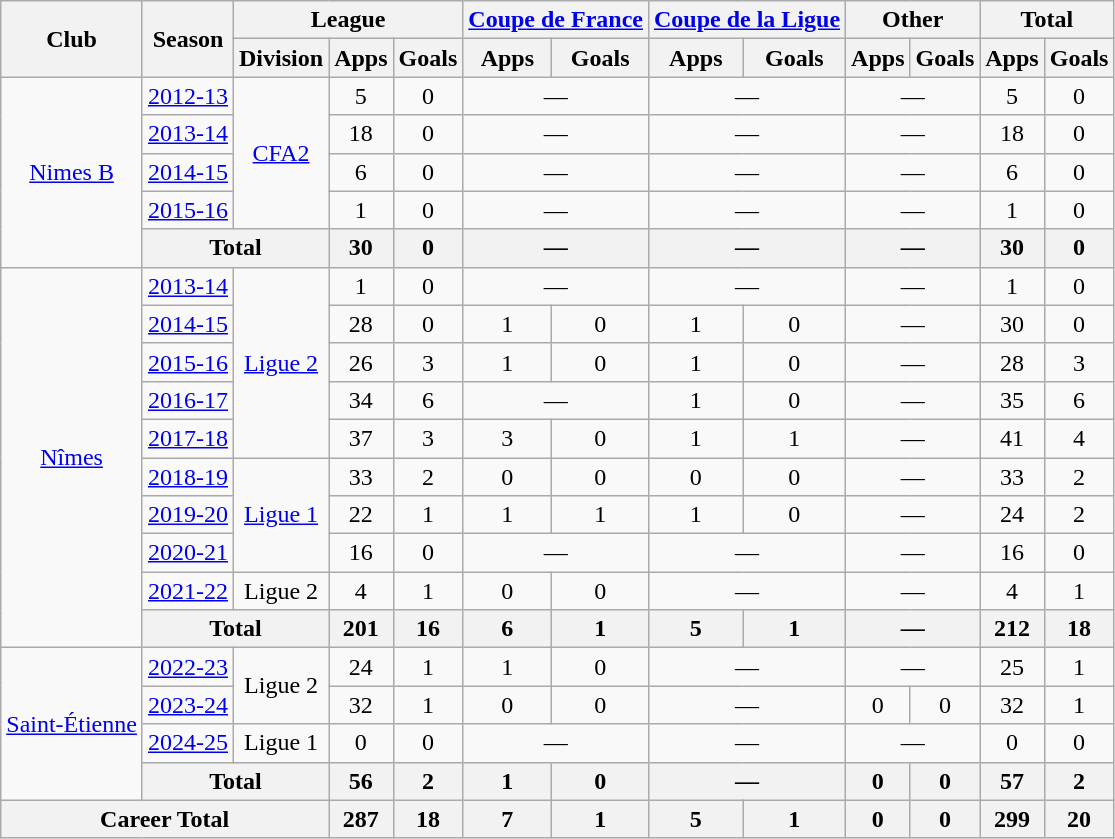<table class="wikitable" style="text-align: center">
<tr>
<th rowspan="2">Club</th>
<th rowspan="2">Season</th>
<th colspan="3">League</th>
<th colspan="2"><a href='#'>Coupe de France</a></th>
<th colspan="2"><a href='#'>Coupe de la Ligue</a></th>
<th colspan="2">Other</th>
<th colspan="2">Total</th>
</tr>
<tr>
<th>Division</th>
<th>Apps</th>
<th>Goals</th>
<th>Apps</th>
<th>Goals</th>
<th>Apps</th>
<th>Goals</th>
<th>Apps</th>
<th>Goals</th>
<th>Apps</th>
<th>Goals</th>
</tr>
<tr>
<td rowspan="5"><a href='#'>Nimes B</a></td>
<td><a href='#'>2012-13</a></td>
<td rowspan="4"><a href='#'>CFA2</a></td>
<td>5</td>
<td>0</td>
<td colspan="2">—</td>
<td colspan="2">—</td>
<td colspan="2">—</td>
<td>5</td>
<td>0</td>
</tr>
<tr>
<td><a href='#'>2013-14</a></td>
<td>18</td>
<td>0</td>
<td colspan="2">—</td>
<td colspan="2">—</td>
<td colspan="2">—</td>
<td>18</td>
<td>0</td>
</tr>
<tr>
<td><a href='#'>2014-15</a></td>
<td>6</td>
<td>0</td>
<td colspan="2">—</td>
<td colspan="2">—</td>
<td colspan="2">—</td>
<td>6</td>
<td>0</td>
</tr>
<tr>
<td><a href='#'>2015-16</a></td>
<td>1</td>
<td>0</td>
<td colspan="2">—</td>
<td colspan="2">—</td>
<td colspan="2">—</td>
<td>1</td>
<td>0</td>
</tr>
<tr>
<th colspan="2">Total</th>
<th>30</th>
<th>0</th>
<th colspan="2">—</th>
<th colspan="2">—</th>
<th colspan="2">—</th>
<th>30</th>
<th>0</th>
</tr>
<tr>
<td rowspan="10"><a href='#'>Nîmes</a></td>
<td><a href='#'>2013-14</a></td>
<td rowspan="5"><a href='#'>Ligue 2</a></td>
<td>1</td>
<td>0</td>
<td colspan="2">—</td>
<td colspan="2">—</td>
<td colspan="2">—</td>
<td>1</td>
<td>0</td>
</tr>
<tr>
<td><a href='#'>2014-15</a></td>
<td>28</td>
<td>0</td>
<td>1</td>
<td>0</td>
<td>1</td>
<td>0</td>
<td colspan="2">—</td>
<td>30</td>
<td>0</td>
</tr>
<tr>
<td><a href='#'>2015-16</a></td>
<td>26</td>
<td>3</td>
<td>1</td>
<td>0</td>
<td>1</td>
<td>0</td>
<td colspan="2">—</td>
<td>28</td>
<td>3</td>
</tr>
<tr>
<td><a href='#'>2016-17</a></td>
<td>34</td>
<td>6</td>
<td colspan="2">—</td>
<td>1</td>
<td>0</td>
<td colspan="2">—</td>
<td>35</td>
<td>6</td>
</tr>
<tr>
<td><a href='#'>2017-18</a></td>
<td>37</td>
<td>3</td>
<td>3</td>
<td>0</td>
<td>1</td>
<td>1</td>
<td colspan="2">—</td>
<td>41</td>
<td>4</td>
</tr>
<tr>
<td><a href='#'>2018-19</a></td>
<td rowspan="3"><a href='#'>Ligue 1</a></td>
<td>33</td>
<td>2</td>
<td>0</td>
<td>0</td>
<td>0</td>
<td>0</td>
<td colspan="2">—</td>
<td>33</td>
<td>2</td>
</tr>
<tr>
<td><a href='#'>2019-20</a></td>
<td>22</td>
<td>1</td>
<td>1</td>
<td>1</td>
<td>1</td>
<td>0</td>
<td colspan="2">—</td>
<td>24</td>
<td>2</td>
</tr>
<tr>
<td><a href='#'>2020-21</a></td>
<td>16</td>
<td>0</td>
<td colspan="2">—</td>
<td colspan="2">—</td>
<td colspan="2">—</td>
<td>16</td>
<td>0</td>
</tr>
<tr>
<td><a href='#'>2021-22</a></td>
<td>Ligue 2</td>
<td>4</td>
<td>1</td>
<td>0</td>
<td>0</td>
<td colspan="2">—</td>
<td colspan="2">—</td>
<td>4</td>
<td>1</td>
</tr>
<tr>
<th colspan="2">Total</th>
<th>201</th>
<th>16</th>
<th>6</th>
<th>1</th>
<th>5</th>
<th>1</th>
<th colspan="2">—</th>
<th>212</th>
<th>18</th>
</tr>
<tr>
<td rowspan="4"><a href='#'>Saint-Étienne</a></td>
<td><a href='#'>2022-23</a></td>
<td rowspan="2">Ligue 2</td>
<td>24</td>
<td>1</td>
<td>1</td>
<td>0</td>
<td colspan="2">—</td>
<td colspan="2">—</td>
<td>25</td>
<td>1</td>
</tr>
<tr>
<td><a href='#'>2023-24</a></td>
<td>32</td>
<td>1</td>
<td>0</td>
<td>0</td>
<td colspan="2">—</td>
<td>0</td>
<td>0</td>
<td>32</td>
<td>1</td>
</tr>
<tr>
<td><a href='#'>2024-25</a></td>
<td>Ligue 1</td>
<td>0</td>
<td>0</td>
<td colspan="2">—</td>
<td colspan="2">—</td>
<td colspan="2">—</td>
<td>0</td>
<td>0</td>
</tr>
<tr>
<th colspan="2">Total</th>
<th>56</th>
<th>2</th>
<th>1</th>
<th>0</th>
<th colspan="2">—</th>
<th>0</th>
<th>0</th>
<th>57</th>
<th>2</th>
</tr>
<tr>
<th colspan="3">Career Total</th>
<th>287</th>
<th>18</th>
<th>7</th>
<th>1</th>
<th>5</th>
<th>1</th>
<th>0</th>
<th>0</th>
<th>299</th>
<th>20</th>
</tr>
</table>
